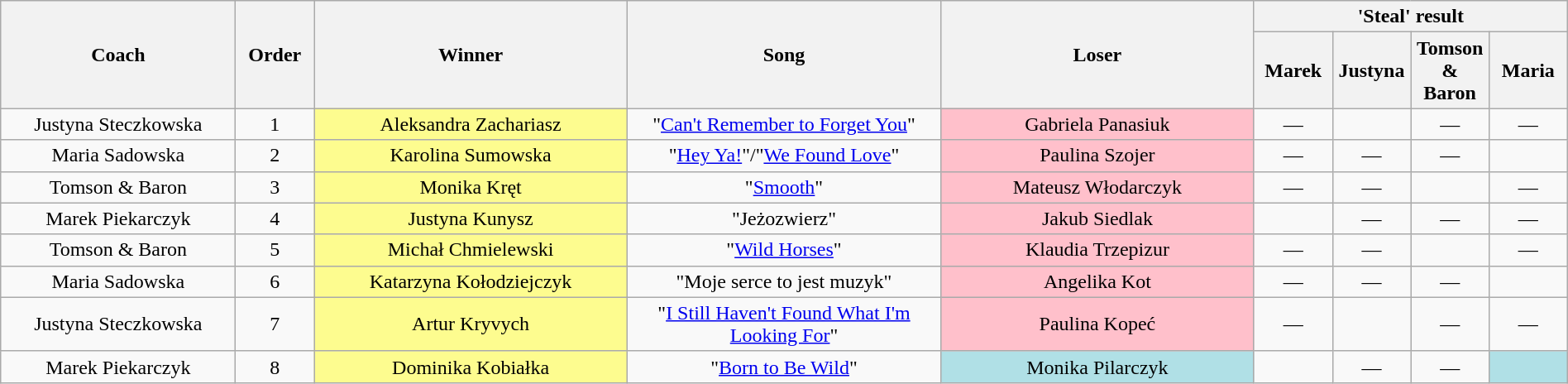<table class="wikitable" style="text-align: center; width:100%;">
<tr>
<th rowspan="2" width="15%">Coach</th>
<th width="5%" rowspan="2">Order</th>
<th rowspan="2" width="20%">Winner</th>
<th rowspan="2" width="20%">Song</th>
<th rowspan="2" width="20%">Loser</th>
<th colspan="4" width="20%">'Steal' result</th>
</tr>
<tr>
<th width="5%">Marek</th>
<th width="5%">Justyna</th>
<th width="5%">Tomson & Baron</th>
<th width="5%">Maria</th>
</tr>
<tr>
<td>Justyna Steczkowska</td>
<td>1</td>
<td style="background:#fdfc8f;">Aleksandra Zachariasz</td>
<td>"<a href='#'>Can't Remember to Forget You</a>"</td>
<td style="background:pink;">Gabriela Panasiuk</td>
<td>—</td>
<td></td>
<td>—</td>
<td>—</td>
</tr>
<tr>
<td>Maria Sadowska</td>
<td>2</td>
<td style="background:#fdfc8f;">Karolina Sumowska</td>
<td>"<a href='#'>Hey Ya!</a>"/"<a href='#'>We Found Love</a>"</td>
<td style="background:pink;">Paulina Szojer</td>
<td>—</td>
<td>—</td>
<td>—</td>
<td></td>
</tr>
<tr>
<td>Tomson & Baron</td>
<td>3</td>
<td style="background:#fdfc8f;">Monika Kręt</td>
<td>"<a href='#'>Smooth</a>"</td>
<td style="background:pink;">Mateusz Włodarczyk</td>
<td>—</td>
<td>—</td>
<td></td>
<td>—</td>
</tr>
<tr>
<td>Marek Piekarczyk</td>
<td>4</td>
<td style="background:#fdfc8f;">Justyna Kunysz</td>
<td>"Jeżozwierz"</td>
<td style="background:pink;">Jakub Siedlak</td>
<td></td>
<td>—</td>
<td>—</td>
<td>—</td>
</tr>
<tr>
<td>Tomson & Baron</td>
<td>5</td>
<td style="background:#fdfc8f;">Michał Chmielewski</td>
<td>"<a href='#'>Wild Horses</a>"</td>
<td style="background:pink;">Klaudia Trzepizur</td>
<td>—</td>
<td>—</td>
<td></td>
<td>—</td>
</tr>
<tr>
<td>Maria Sadowska</td>
<td>6</td>
<td style="background:#fdfc8f;">Katarzyna Kołodziejczyk</td>
<td>"Moje serce to jest muzyk"</td>
<td style="background:pink;">Angelika Kot</td>
<td>—</td>
<td>—</td>
<td>—</td>
<td></td>
</tr>
<tr>
<td>Justyna Steczkowska</td>
<td>7</td>
<td style="background:#fdfc8f;">Artur Kryvych</td>
<td>"<a href='#'>I Still Haven't Found What I'm Looking For</a>"</td>
<td style="background:pink;">Paulina Kopeć</td>
<td>—</td>
<td></td>
<td>—</td>
<td>—</td>
</tr>
<tr>
<td>Marek Piekarczyk</td>
<td>8</td>
<td style="background:#fdfc8f;">Dominika Kobiałka</td>
<td>"<a href='#'>Born to Be Wild</a>"</td>
<td style="background:#b0e0e6;">Monika Pilarczyk</td>
<td></td>
<td>—</td>
<td>—</td>
<td style="background:#b0e0e6;"><strong></strong></td>
</tr>
</table>
